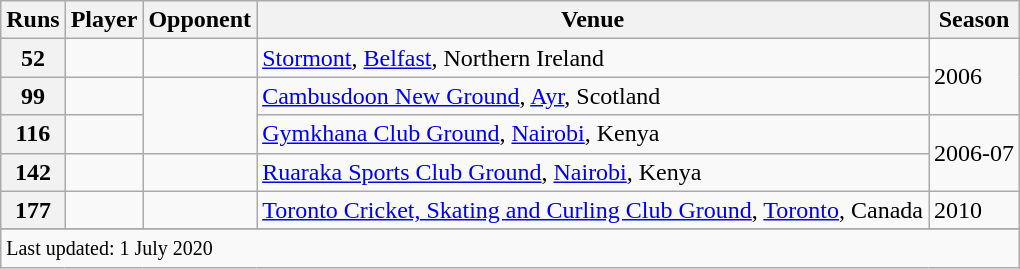<table class="wikitable plainrowheaders sortable">
<tr>
<th scope=col>Runs</th>
<th scope=col>Player</th>
<th scope=col>Opponent</th>
<th scope=col>Venue</th>
<th scope=col>Season</th>
</tr>
<tr>
<th>52</th>
<td></td>
<td></td>
<td><a href='#'>Stormont</a>, <a href='#'>Belfast</a>, Northern Ireland</td>
<td rowspan=2>2006</td>
</tr>
<tr>
<th>99</th>
<td></td>
<td rowspan=2></td>
<td><a href='#'>Cambusdoon New Ground</a>, <a href='#'>Ayr</a>, Scotland</td>
</tr>
<tr>
<th>116</th>
<td></td>
<td><a href='#'>Gymkhana Club Ground</a>, <a href='#'>Nairobi</a>, Kenya</td>
<td rowspan=2>2006-07</td>
</tr>
<tr>
<th>142</th>
<td></td>
<td></td>
<td><a href='#'>Ruaraka Sports Club Ground</a>, <a href='#'>Nairobi</a>, Kenya</td>
</tr>
<tr>
<th>177</th>
<td></td>
<td></td>
<td><a href='#'>Toronto Cricket, Skating and Curling Club Ground</a>, <a href='#'>Toronto</a>, Canada</td>
<td>2010</td>
</tr>
<tr>
</tr>
<tr class=sortbottom>
<td colspan=5><small>Last updated: 1 July 2020</small></td>
</tr>
</table>
